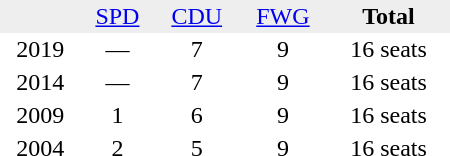<table border="0" cellpadding="2" cellspacing="0" width="300">
<tr bgcolor="#eeeeee" align="center">
<td> </td>
<td><a href='#'>SPD</a></td>
<td><a href='#'>CDU</a></td>
<td><a href='#'>FWG</a></td>
<td><strong>Total</strong></td>
</tr>
<tr align="center">
<td>2019</td>
<td>—</td>
<td>7</td>
<td>9</td>
<td>16 seats</td>
</tr>
<tr align="center">
<td>2014</td>
<td>—</td>
<td>7</td>
<td>9</td>
<td>16 seats</td>
</tr>
<tr align="center">
<td>2009</td>
<td>1</td>
<td>6</td>
<td>9</td>
<td>16 seats</td>
</tr>
<tr align="center">
<td>2004</td>
<td>2</td>
<td>5</td>
<td>9</td>
<td>16 seats</td>
</tr>
</table>
